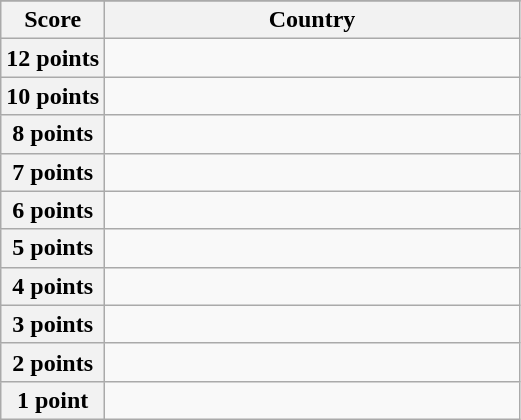<table class="wikitable">
<tr>
</tr>
<tr>
<th scope="col" width="20%">Score</th>
<th scope="col">Country</th>
</tr>
<tr>
<th scope="row">12 points</th>
<td></td>
</tr>
<tr>
<th scope="row">10 points</th>
<td></td>
</tr>
<tr>
<th scope="row">8 points</th>
<td></td>
</tr>
<tr>
<th scope="row">7 points</th>
<td></td>
</tr>
<tr>
<th scope="row">6 points</th>
<td></td>
</tr>
<tr>
<th scope="row">5 points</th>
<td></td>
</tr>
<tr>
<th scope="row">4 points</th>
<td></td>
</tr>
<tr>
<th scope="row">3 points</th>
<td></td>
</tr>
<tr>
<th scope="row">2 points</th>
<td></td>
</tr>
<tr>
<th scope="row">1 point</th>
<td></td>
</tr>
</table>
